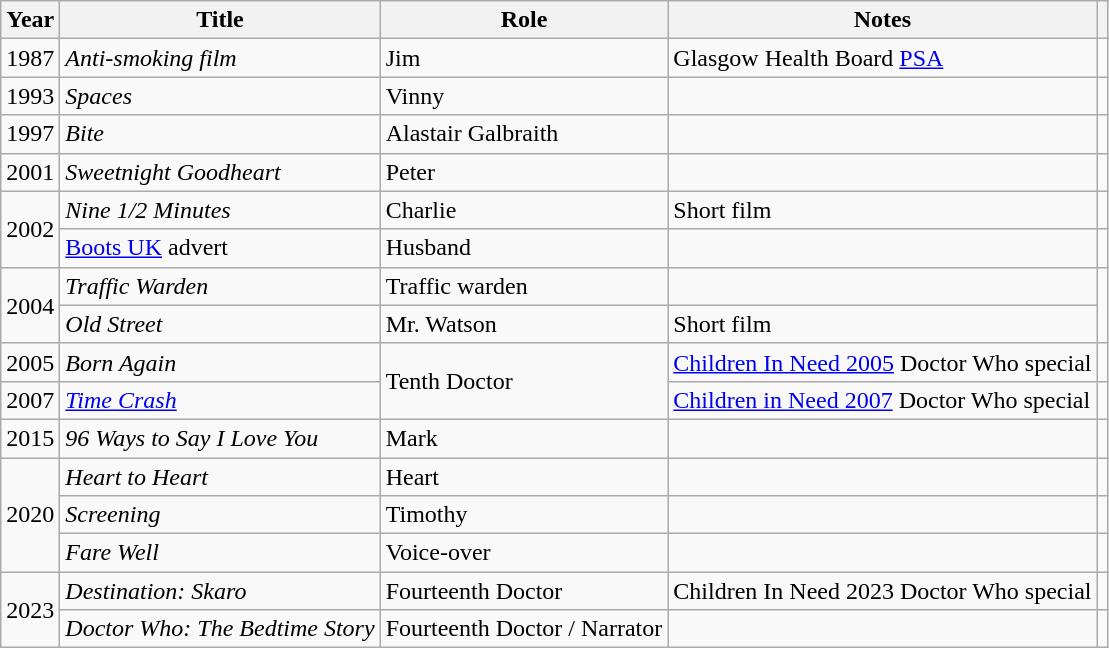<table class="wikitable sortable">
<tr>
<th>Year</th>
<th>Title</th>
<th>Role</th>
<th>Notes</th>
<th class="unsortable"></th>
</tr>
<tr>
<td>1987</td>
<td><em>Anti-smoking film</em></td>
<td>Jim</td>
<td>Glasgow Health Board <a href='#'>PSA</a></td>
<td></td>
</tr>
<tr>
<td>1993</td>
<td><em>Spaces</em></td>
<td>Vinny</td>
<td></td>
<td></td>
</tr>
<tr>
<td>1997</td>
<td><em>Bite</em></td>
<td>Alastair Galbraith</td>
<td></td>
<td></td>
</tr>
<tr>
<td>2001</td>
<td><em>Sweetnight Goodheart</em></td>
<td>Peter</td>
<td></td>
<td></td>
</tr>
<tr>
<td rowspan=2>2002</td>
<td><em>Nine 1/2 Minutes</em></td>
<td>Charlie</td>
<td>Short film</td>
<td></td>
</tr>
<tr>
<td><a href='#'>Boots UK</a> advert</td>
<td>Husband</td>
<td></td>
<td></td>
</tr>
<tr>
<td rowspan="2">2004</td>
<td><em>Traffic Warden</em></td>
<td>Traffic warden</td>
<td></td>
<td rowspan="2"></td>
</tr>
<tr>
<td><em>Old Street</em></td>
<td>Mr. Watson</td>
<td>Short film</td>
</tr>
<tr>
<td>2005</td>
<td><em>Born Again</em></td>
<td rowspan="2">Tenth Doctor</td>
<td><a href='#'>Children In Need 2005</a> Doctor Who special</td>
<td></td>
</tr>
<tr>
<td>2007</td>
<td><em><a href='#'>Time Crash</a></em></td>
<td><a href='#'>Children in Need 2007</a> Doctor Who special</td>
<td></td>
</tr>
<tr>
<td>2015</td>
<td><em>96 Ways to Say I Love You</em></td>
<td>Mark</td>
<td></td>
<td></td>
</tr>
<tr>
<td rowspan=3>2020</td>
<td><em>Heart to Heart</em></td>
<td>Heart</td>
<td></td>
<td></td>
</tr>
<tr>
<td><em>Screening</em></td>
<td>Timothy</td>
<td></td>
<td></td>
</tr>
<tr>
<td><em>Fare Well</em></td>
<td>Voice-over</td>
<td></td>
<td></td>
</tr>
<tr>
<td rowspan="2">2023</td>
<td><em>Destination: Skaro</em></td>
<td>Fourteenth Doctor</td>
<td>Children In Need 2023 Doctor Who special</td>
<td></td>
</tr>
<tr>
<td><em>Doctor Who: The Bedtime Story</em></td>
<td>Fourteenth Doctor / Narrator</td>
<td></td>
<td></td>
</tr>
</table>
